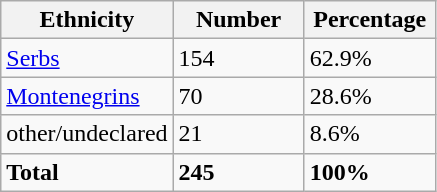<table class="wikitable">
<tr>
<th width="100px">Ethnicity</th>
<th width="80px">Number</th>
<th width="80px">Percentage</th>
</tr>
<tr>
<td><a href='#'>Serbs</a></td>
<td>154</td>
<td>62.9%</td>
</tr>
<tr>
<td><a href='#'>Montenegrins</a></td>
<td>70</td>
<td>28.6%</td>
</tr>
<tr>
<td>other/undeclared</td>
<td>21</td>
<td>8.6%</td>
</tr>
<tr>
<td><strong>Total</strong></td>
<td><strong>245</strong></td>
<td><strong>100%</strong></td>
</tr>
</table>
